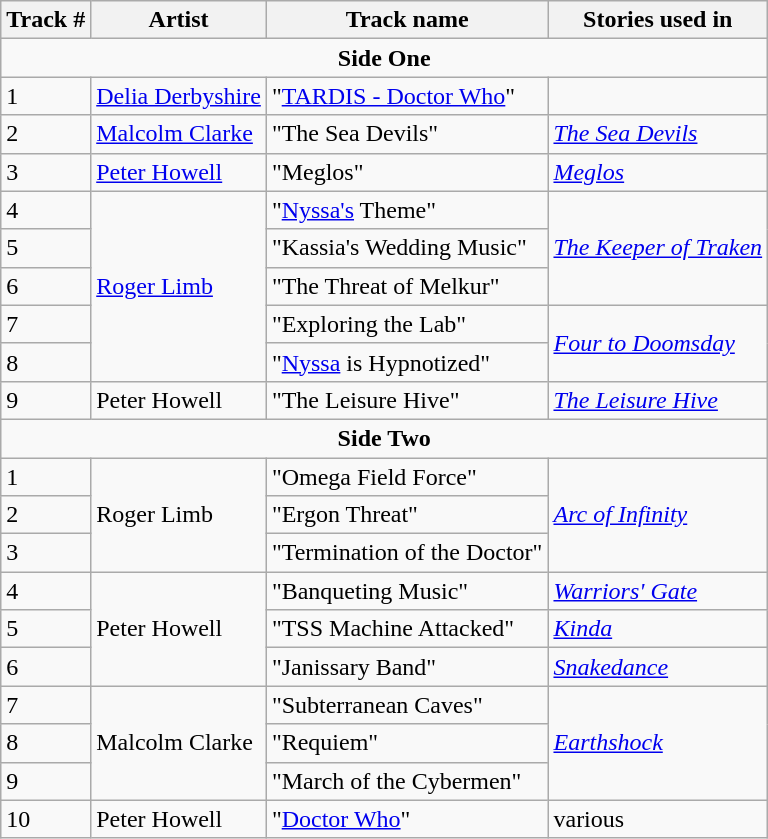<table class="wikitable">
<tr>
<th>Track #</th>
<th>Artist</th>
<th>Track name</th>
<th>Stories used in</th>
</tr>
<tr>
<td colspan=4 align="center"><strong>Side One</strong></td>
</tr>
<tr>
<td>1</td>
<td><a href='#'>Delia Derbyshire</a></td>
<td>"<a href='#'>TARDIS - Doctor Who</a>" </td>
<td></td>
</tr>
<tr>
<td>2</td>
<td><a href='#'>Malcolm Clarke</a></td>
<td>"The Sea Devils"</td>
<td><em><a href='#'>The Sea Devils</a></em></td>
</tr>
<tr>
<td>3</td>
<td><a href='#'>Peter Howell</a></td>
<td>"Meglos"</td>
<td><em><a href='#'>Meglos</a></em></td>
</tr>
<tr>
<td>4</td>
<td rowspan=5><a href='#'>Roger Limb</a></td>
<td>"<a href='#'>Nyssa's</a> Theme"</td>
<td rowspan=3><em><a href='#'>The Keeper of Traken</a></em></td>
</tr>
<tr>
<td>5</td>
<td>"Kassia's Wedding Music"</td>
</tr>
<tr>
<td>6</td>
<td>"The Threat of Melkur"</td>
</tr>
<tr>
<td>7</td>
<td>"Exploring the Lab"</td>
<td rowspan=2><em><a href='#'>Four to Doomsday</a></em></td>
</tr>
<tr>
<td>8</td>
<td>"<a href='#'>Nyssa</a> is Hypnotized"</td>
</tr>
<tr>
<td>9</td>
<td>Peter Howell</td>
<td>"The Leisure Hive"</td>
<td><em><a href='#'>The Leisure Hive</a></em></td>
</tr>
<tr>
<td colspan=4 align="center"><strong>Side Two</strong></td>
</tr>
<tr>
<td>1</td>
<td rowspan=3>Roger Limb</td>
<td>"Omega Field Force" </td>
<td rowspan=3><em><a href='#'>Arc of Infinity</a></em></td>
</tr>
<tr>
<td>2</td>
<td>"Ergon Threat"</td>
</tr>
<tr>
<td>3</td>
<td>"Termination of the Doctor"</td>
</tr>
<tr>
<td>4</td>
<td rowspan=3>Peter Howell</td>
<td>"Banqueting Music"</td>
<td><em><a href='#'>Warriors' Gate</a></em></td>
</tr>
<tr>
<td>5</td>
<td>"TSS Machine Attacked"</td>
<td><em><a href='#'>Kinda</a></em></td>
</tr>
<tr>
<td>6</td>
<td>"Janissary Band"</td>
<td><em><a href='#'>Snakedance</a></em></td>
</tr>
<tr>
<td>7</td>
<td rowspan=3>Malcolm Clarke</td>
<td>"Subterranean Caves"</td>
<td rowspan=3><em><a href='#'>Earthshock</a></em></td>
</tr>
<tr>
<td>8</td>
<td>"Requiem"</td>
</tr>
<tr>
<td>9</td>
<td>"March of the Cybermen"</td>
</tr>
<tr>
<td>10</td>
<td>Peter Howell</td>
<td>"<a href='#'>Doctor Who</a>"</td>
<td>various</td>
</tr>
</table>
